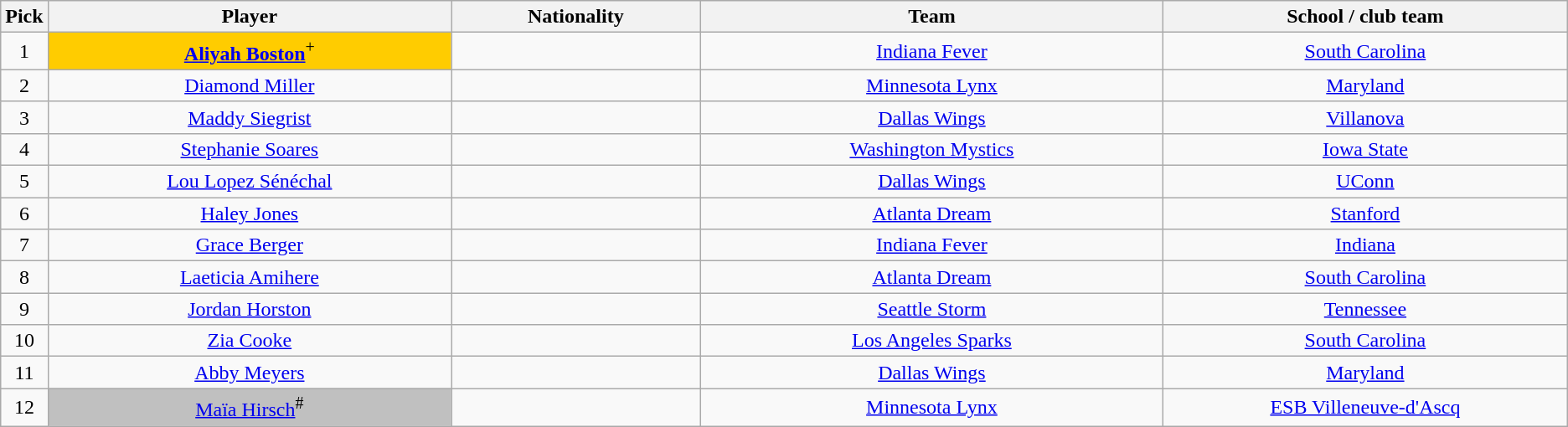<table class="wikitable" style="text-align: center;">
<tr>
<th width=30>Pick</th>
<th width=333>Player</th>
<th width=200>Nationality</th>
<th width=383>Team</th>
<th width=333>School / club team</th>
</tr>
<tr>
<td>1</td>
<td bgcolor="#FFCC00"><strong><a href='#'>Aliyah Boston</a></strong><sup>+</sup></td>
<td></td>
<td><a href='#'>Indiana Fever</a></td>
<td><a href='#'>South Carolina</a></td>
</tr>
<tr>
<td>2</td>
<td><a href='#'>Diamond Miller</a></td>
<td></td>
<td><a href='#'>Minnesota Lynx</a></td>
<td><a href='#'>Maryland</a></td>
</tr>
<tr>
<td>3</td>
<td><a href='#'>Maddy Siegrist</a></td>
<td></td>
<td><a href='#'>Dallas Wings</a> </td>
<td><a href='#'>Villanova</a></td>
</tr>
<tr>
<td>4</td>
<td><a href='#'>Stephanie Soares</a></td>
<td></td>
<td><a href='#'>Washington Mystics</a> </td>
<td><a href='#'>Iowa State</a></td>
</tr>
<tr>
<td>5</td>
<td><a href='#'>Lou Lopez Sénéchal</a></td>
<td></td>
<td><a href='#'>Dallas Wings</a> </td>
<td><a href='#'>UConn</a></td>
</tr>
<tr>
<td>6</td>
<td><a href='#'>Haley Jones</a></td>
<td></td>
<td><a href='#'>Atlanta Dream</a> </td>
<td><a href='#'>Stanford</a></td>
</tr>
<tr>
<td>7</td>
<td><a href='#'>Grace Berger</a></td>
<td></td>
<td><a href='#'>Indiana Fever</a> </td>
<td><a href='#'>Indiana</a></td>
</tr>
<tr>
<td>8</td>
<td><a href='#'>Laeticia Amihere</a></td>
<td></td>
<td><a href='#'>Atlanta Dream</a> </td>
<td><a href='#'>South Carolina</a></td>
</tr>
<tr>
<td>9</td>
<td><a href='#'>Jordan Horston</a></td>
<td></td>
<td><a href='#'>Seattle Storm</a></td>
<td><a href='#'>Tennessee</a></td>
</tr>
<tr>
<td>10</td>
<td><a href='#'>Zia Cooke</a></td>
<td></td>
<td><a href='#'>Los Angeles Sparks</a> </td>
<td><a href='#'>South Carolina</a></td>
</tr>
<tr>
<td>11</td>
<td><a href='#'>Abby Meyers</a></td>
<td></td>
<td><a href='#'>Dallas Wings</a> </td>
<td><a href='#'>Maryland</a></td>
</tr>
<tr>
<td>12</td>
<td bgcolor="#C0C0C0"><a href='#'>Maïa Hirsch</a><sup>#</sup></td>
<td></td>
<td><a href='#'>Minnesota Lynx</a> </td>
<td><a href='#'>ESB Villeneuve-d'Ascq</a></td>
</tr>
</table>
